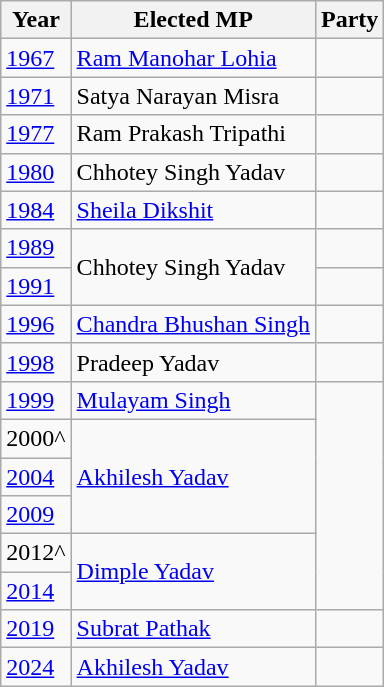<table class="wikitable sortable">
<tr>
<th>Year</th>
<th>Elected MP</th>
<th colspan="2">Party</th>
</tr>
<tr>
<td><a href='#'>1967</a></td>
<td><a href='#'>Ram Manohar Lohia</a></td>
<td></td>
</tr>
<tr>
<td><a href='#'>1971</a></td>
<td>Satya Narayan Misra</td>
<td></td>
</tr>
<tr>
<td><a href='#'>1977</a></td>
<td>Ram Prakash Tripathi</td>
<td></td>
</tr>
<tr>
<td><a href='#'>1980</a></td>
<td>Chhotey Singh Yadav</td>
<td></td>
</tr>
<tr>
<td><a href='#'>1984</a></td>
<td><a href='#'>Sheila Dikshit</a></td>
<td></td>
</tr>
<tr>
<td><a href='#'>1989</a></td>
<td rowspan=2>Chhotey Singh Yadav</td>
<td></td>
</tr>
<tr>
<td><a href='#'>1991</a></td>
<td></td>
</tr>
<tr>
<td><a href='#'>1996</a></td>
<td><a href='#'>Chandra Bhushan Singh</a></td>
<td></td>
</tr>
<tr>
<td><a href='#'>1998</a></td>
<td>Pradeep Yadav</td>
<td></td>
</tr>
<tr>
<td><a href='#'>1999</a></td>
<td><a href='#'>Mulayam Singh</a></td>
</tr>
<tr>
<td>2000^</td>
<td rowspan=3><a href='#'>Akhilesh Yadav</a></td>
</tr>
<tr>
<td><a href='#'>2004</a></td>
</tr>
<tr>
<td><a href='#'>2009</a></td>
</tr>
<tr>
<td>2012^</td>
<td rowspan=2><a href='#'>Dimple Yadav</a></td>
</tr>
<tr>
<td><a href='#'>2014</a></td>
</tr>
<tr>
<td><a href='#'>2019</a></td>
<td><a href='#'>Subrat Pathak</a></td>
<td></td>
</tr>
<tr>
<td><a href='#'>2024</a></td>
<td><a href='#'>Akhilesh Yadav</a></td>
<td></td>
</tr>
</table>
